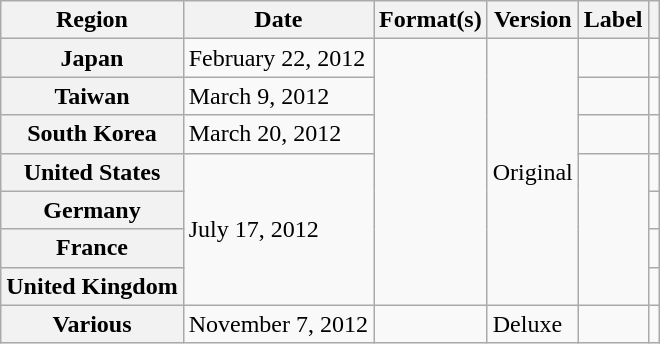<table class="wikitable plainrowheaders">
<tr>
<th scope="col">Region</th>
<th scope="col">Date</th>
<th scope="col">Format(s)</th>
<th>Version</th>
<th scope="col">Label</th>
<th scope="col"></th>
</tr>
<tr>
<th scope="row">Japan</th>
<td>February 22, 2012</td>
<td rowspan="7"></td>
<td rowspan="7">Original</td>
<td></td>
<td align="center"></td>
</tr>
<tr>
<th scope="row">Taiwan</th>
<td>March 9, 2012</td>
<td></td>
<td align="center"></td>
</tr>
<tr>
<th scope="row">South Korea</th>
<td>March 20, 2012</td>
<td></td>
<td align="center"></td>
</tr>
<tr>
<th scope="row">United States</th>
<td rowspan="4">July 17, 2012</td>
<td rowspan="4"></td>
<td align="center"></td>
</tr>
<tr>
<th scope="row">Germany</th>
<td align="center"></td>
</tr>
<tr>
<th scope="row">France</th>
<td align="center"></td>
</tr>
<tr>
<th scope="row">United Kingdom</th>
<td align="center"></td>
</tr>
<tr>
<th scope="row">Various</th>
<td>November 7, 2012</td>
<td></td>
<td>Deluxe</td>
<td></td>
<td align="center"></td>
</tr>
</table>
